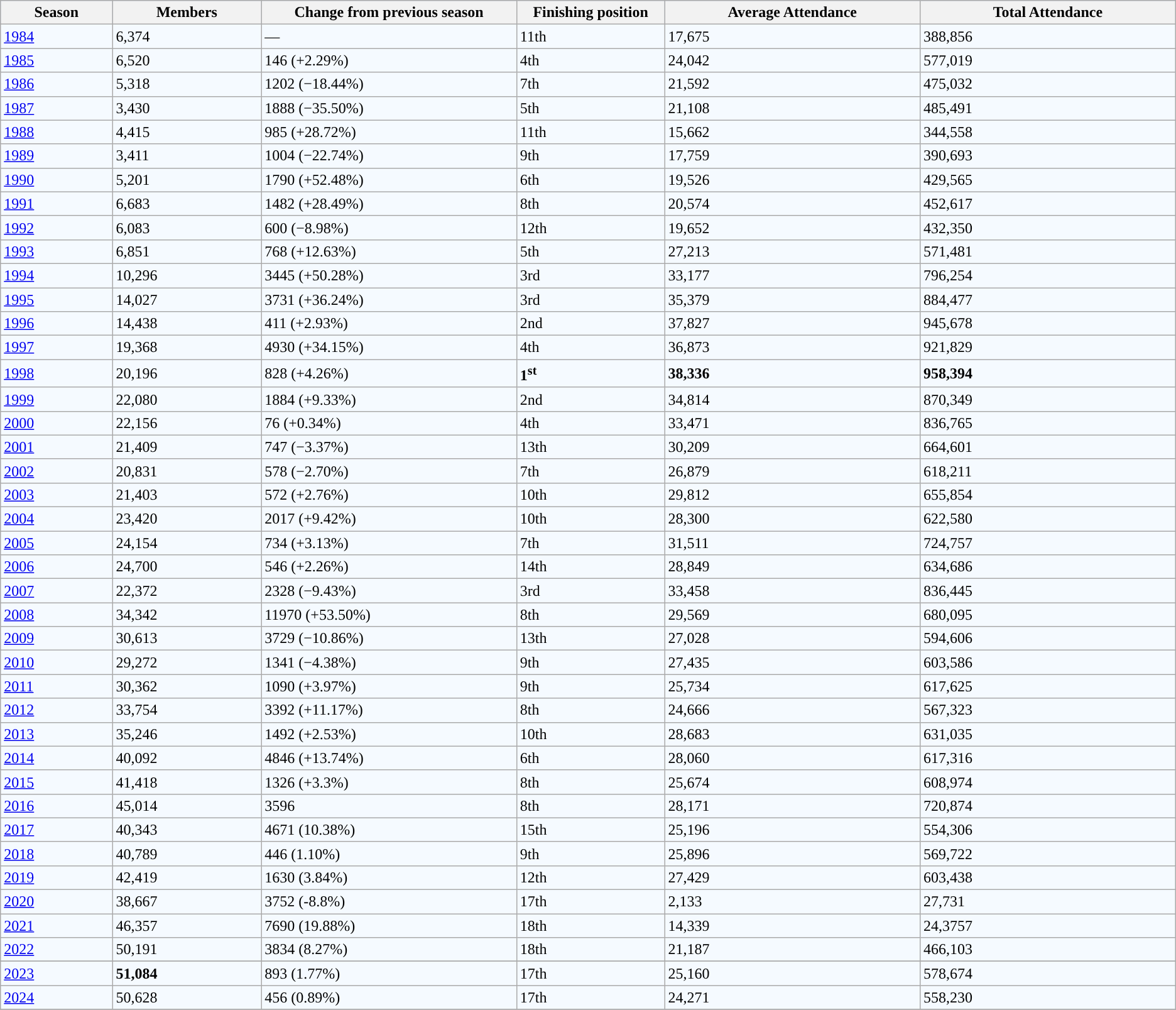<table class="wikitable sortable">
<tr style="background:#C1D8FF;">
<th width="3%">Season</th>
<th width="4%">Members</th>
<th width="8%">Change from previous season</th>
<th width="4%">Finishing position</th>
<th width="8%">Average Attendance</th>
<th width="8%">Total Attendance</th>
</tr>
<tr style="background:#F5FAFF;">
<td><a href='#'>1984</a></td>
<td>6,374</td>
<td>—</td>
<td>11th</td>
<td>17,675</td>
<td>388,856</td>
</tr>
<tr style="background:#F5FAFF;">
<td><a href='#'>1985</a></td>
<td>6,520</td>
<td align=left> 146 (+2.29%)</td>
<td>4th</td>
<td>24,042</td>
<td>577,019</td>
</tr>
<tr style="background:#F5FAFF;">
<td><a href='#'>1986</a></td>
<td>5,318</td>
<td align=left> 1202 (−18.44%)</td>
<td>7th</td>
<td>21,592</td>
<td>475,032</td>
</tr>
<tr style="background:#F5FAFF;">
<td><a href='#'>1987</a></td>
<td>3,430</td>
<td align=left> 1888 (−35.50%)</td>
<td>5th</td>
<td>21,108</td>
<td>485,491</td>
</tr>
<tr style="background:#F5FAFF;">
<td><a href='#'>1988</a></td>
<td>4,415</td>
<td align=left> 985 (+28.72%)</td>
<td>11th</td>
<td>15,662</td>
<td>344,558</td>
</tr>
<tr style="background:#F5FAFF;">
<td><a href='#'>1989</a></td>
<td>3,411</td>
<td align=left> 1004 (−22.74%)</td>
<td>9th</td>
<td>17,759</td>
<td>390,693</td>
</tr>
<tr style="background:#F5FAFF;">
<td><a href='#'>1990</a></td>
<td>5,201</td>
<td align=left> 1790 (+52.48%)</td>
<td>6th</td>
<td>19,526</td>
<td>429,565</td>
</tr>
<tr style="background:#F5FAFF;">
<td><a href='#'>1991</a></td>
<td>6,683</td>
<td align=left> 1482 (+28.49%)</td>
<td>8th</td>
<td>20,574</td>
<td>452,617</td>
</tr>
<tr style="background:#F5FAFF;">
<td><a href='#'>1992</a></td>
<td>6,083</td>
<td align=left> 600 (−8.98%)</td>
<td>12th</td>
<td>19,652</td>
<td>432,350</td>
</tr>
<tr style="background:#F5FAFF;">
<td><a href='#'>1993</a></td>
<td>6,851</td>
<td align=left> 768 (+12.63%)</td>
<td>5th</td>
<td>27,213</td>
<td>571,481</td>
</tr>
<tr style="background:#F5FAFF;">
<td><a href='#'>1994</a></td>
<td>10,296</td>
<td align=left> 3445 (+50.28%)</td>
<td>3rd</td>
<td>33,177</td>
<td>796,254</td>
</tr>
<tr style="background:#F5FAFF;">
<td><a href='#'>1995</a></td>
<td>14,027</td>
<td align=left> 3731 (+36.24%)</td>
<td>3rd</td>
<td>35,379</td>
<td>884,477</td>
</tr>
<tr style="background:#F5FAFF;">
<td><a href='#'>1996</a></td>
<td>14,438</td>
<td align=left> 411 (+2.93%)</td>
<td>2nd</td>
<td>37,827</td>
<td>945,678</td>
</tr>
<tr style="background:#F5FAFF;">
<td><a href='#'>1997</a></td>
<td>19,368</td>
<td align=left> 4930 (+34.15%)</td>
<td>4th</td>
<td>36,873</td>
<td>921,829</td>
</tr>
<tr style="background:#F5FAFF;">
<td><a href='#'>1998</a></td>
<td>20,196</td>
<td align=left> 828 (+4.26%)</td>
<td><strong>1</strong><sup><strong>st</strong></sup></td>
<td><strong>38,336</strong></td>
<td><strong>958,394</strong></td>
</tr>
<tr style="background:#F5FAFF;">
<td><a href='#'>1999</a></td>
<td>22,080</td>
<td align=left> 1884 (+9.33%)</td>
<td>2nd</td>
<td>34,814</td>
<td>870,349</td>
</tr>
<tr style="background:#F5FAFF;">
<td><a href='#'>2000</a></td>
<td>22,156</td>
<td align=left> 76 (+0.34%)</td>
<td>4th</td>
<td>33,471</td>
<td>836,765</td>
</tr>
<tr style="background:#F5FAFF;">
<td><a href='#'>2001</a></td>
<td>21,409</td>
<td align=left> 747 (−3.37%)</td>
<td>13th</td>
<td>30,209</td>
<td>664,601</td>
</tr>
<tr style="background:#F5FAFF;">
<td><a href='#'>2002</a></td>
<td>20,831</td>
<td align=left> 578 (−2.70%)</td>
<td>7th</td>
<td>26,879</td>
<td>618,211</td>
</tr>
<tr style="background:#F5FAFF;">
<td><a href='#'>2003</a></td>
<td>21,403</td>
<td align=left> 572 (+2.76%)</td>
<td>10th</td>
<td>29,812</td>
<td>655,854</td>
</tr>
<tr style="background:#F5FAFF;">
<td><a href='#'>2004</a></td>
<td>23,420</td>
<td align=left> 2017 (+9.42%)</td>
<td>10th</td>
<td>28,300</td>
<td>622,580</td>
</tr>
<tr style="background:#F5FAFF;">
<td><a href='#'>2005</a></td>
<td>24,154</td>
<td align=left> 734 (+3.13%)</td>
<td>7th</td>
<td>31,511</td>
<td>724,757</td>
</tr>
<tr style="background:#F5FAFF;">
<td><a href='#'>2006</a></td>
<td>24,700</td>
<td align=left> 546 (+2.26%)</td>
<td>14th</td>
<td>28,849</td>
<td>634,686</td>
</tr>
<tr style="background:#F5FAFF;">
<td><a href='#'>2007</a></td>
<td>22,372</td>
<td align=left> 2328 (−9.43%)</td>
<td>3rd</td>
<td>33,458</td>
<td>836,445</td>
</tr>
<tr style="background:#F5FAFF;">
<td><a href='#'>2008</a></td>
<td>34,342</td>
<td align=left> 11970 (+53.50%)</td>
<td>8th</td>
<td>29,569</td>
<td>680,095</td>
</tr>
<tr style="background:#F5FAFF;">
<td><a href='#'>2009</a></td>
<td>30,613</td>
<td align=left> 3729 (−10.86%)</td>
<td>13th</td>
<td>27,028</td>
<td>594,606</td>
</tr>
<tr style="background:#F5FAFF;">
<td><a href='#'>2010</a></td>
<td>29,272</td>
<td align=left> 1341 (−4.38%)</td>
<td>9th</td>
<td>27,435</td>
<td>603,586</td>
</tr>
<tr style="background:#F5FAFF;">
<td><a href='#'>2011</a></td>
<td>30,362</td>
<td align=left> 1090 (+3.97%)</td>
<td>9th</td>
<td>25,734</td>
<td>617,625</td>
</tr>
<tr style="background:#F5FAFF;">
<td><a href='#'>2012</a></td>
<td>33,754</td>
<td align=left> 3392 (+11.17%)</td>
<td>8th</td>
<td>24,666</td>
<td>567,323</td>
</tr>
<tr style="background:#F5FAFF;">
<td><a href='#'>2013</a></td>
<td>35,246</td>
<td align=left> 1492 (+2.53%)</td>
<td>10th</td>
<td>28,683</td>
<td>631,035</td>
</tr>
<tr style="background:#F5FAFF;">
<td><a href='#'>2014</a></td>
<td>40,092</td>
<td align=left> 4846 (+13.74%)</td>
<td>6th</td>
<td>28,060</td>
<td>617,316</td>
</tr>
<tr style="background:#F5FAFF;">
<td><a href='#'>2015</a></td>
<td>41,418</td>
<td align=left> 1326 (+3.3%)</td>
<td>8th</td>
<td>25,674</td>
<td>608,974</td>
</tr>
<tr style="background:#F5FAFF;">
<td><a href='#'>2016</a></td>
<td>45,014</td>
<td align=left> 3596</td>
<td>8th</td>
<td>28,171</td>
<td>720,874</td>
</tr>
<tr style="background:#F5FAFF;">
<td><a href='#'>2017</a></td>
<td>40,343</td>
<td align=left> 4671 (10.38%)</td>
<td>15th</td>
<td>25,196</td>
<td>554,306</td>
</tr>
<tr style="background:#F5FAFF;">
<td><a href='#'>2018</a></td>
<td>40,789</td>
<td align=left> 446 (1.10%)</td>
<td>9th</td>
<td>25,896</td>
<td>569,722</td>
</tr>
<tr style="background:#F5FAFF;">
<td><a href='#'>2019</a></td>
<td>42,419</td>
<td align=left> 1630 (3.84%)</td>
<td>12th</td>
<td>27,429</td>
<td>603,438</td>
</tr>
<tr style="background:#F5FAFF;">
<td><a href='#'>2020</a></td>
<td>38,667</td>
<td> 3752 (-8.8%)</td>
<td>17th</td>
<td>2,133</td>
<td>27,731</td>
</tr>
<tr style="background:#F5FAFF;">
<td><a href='#'>2021</a></td>
<td>46,357</td>
<td> 7690 (19.88%)</td>
<td>18th</td>
<td>14,339</td>
<td>24,3757</td>
</tr>
<tr style="background:#F5FAFF;">
<td><a href='#'>2022</a></td>
<td>50,191</td>
<td> 3834 (8.27%)</td>
<td>18th</td>
<td>21,187</td>
<td>466,103</td>
</tr>
<tr style="background:#F5FAFF;">
</tr>
<tr style="background:#F5FAFF;">
<td><a href='#'>2023</a></td>
<td><strong>51,084</strong></td>
<td> 893 (1.77%)</td>
<td>17th</td>
<td>25,160</td>
<td>578,674</td>
</tr>
<tr style="background:#F5FAFF;">
<td><a href='#'>2024</a></td>
<td>50,628</td>
<td> 456 (0.89%)</td>
<td>17th</td>
<td>24,271</td>
<td>558,230</td>
</tr>
<tr style="background:#F5FAFF;">
</tr>
</table>
